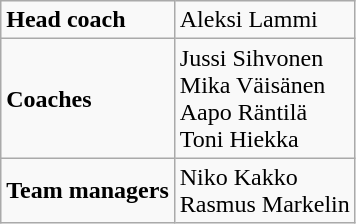<table class="wikitable">
<tr>
<td><strong>Head coach</strong></td>
<td>Aleksi Lammi</td>
</tr>
<tr>
<td><strong>Coaches</strong></td>
<td>Jussi Sihvonen<br>Mika Väisänen<br>Aapo Räntilä<br>Toni Hiekka</td>
</tr>
<tr>
<td><strong>Team managers</strong></td>
<td>Niko Kakko<br>Rasmus Markelin</td>
</tr>
</table>
